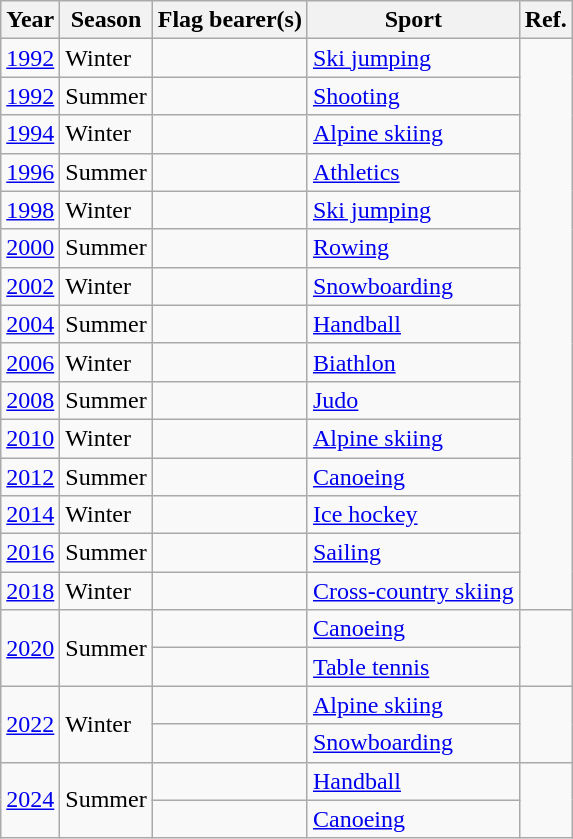<table class="wikitable sortable">
<tr>
<th>Year</th>
<th>Season</th>
<th>Flag bearer(s)</th>
<th>Sport</th>
<th>Ref.</th>
</tr>
<tr>
<td><a href='#'>1992</a></td>
<td>Winter</td>
<td></td>
<td><a href='#'>Ski jumping</a></td>
<td rowspan=15></td>
</tr>
<tr>
<td><a href='#'>1992</a></td>
<td>Summer</td>
<td></td>
<td><a href='#'>Shooting</a></td>
</tr>
<tr>
<td><a href='#'>1994</a></td>
<td>Winter</td>
<td></td>
<td><a href='#'>Alpine skiing</a></td>
</tr>
<tr>
<td><a href='#'>1996</a></td>
<td>Summer</td>
<td></td>
<td><a href='#'>Athletics</a></td>
</tr>
<tr>
<td><a href='#'>1998</a></td>
<td>Winter</td>
<td></td>
<td><a href='#'>Ski jumping</a></td>
</tr>
<tr>
<td><a href='#'>2000</a></td>
<td>Summer</td>
<td></td>
<td><a href='#'>Rowing</a></td>
</tr>
<tr>
<td><a href='#'>2002</a></td>
<td>Winter</td>
<td></td>
<td><a href='#'>Snowboarding</a></td>
</tr>
<tr>
<td><a href='#'>2004</a></td>
<td>Summer</td>
<td></td>
<td><a href='#'>Handball</a></td>
</tr>
<tr>
<td><a href='#'>2006</a></td>
<td>Winter</td>
<td></td>
<td><a href='#'>Biathlon</a></td>
</tr>
<tr>
<td><a href='#'>2008</a></td>
<td>Summer</td>
<td></td>
<td><a href='#'>Judo</a></td>
</tr>
<tr>
<td><a href='#'>2010</a></td>
<td>Winter</td>
<td></td>
<td><a href='#'>Alpine skiing</a></td>
</tr>
<tr>
<td><a href='#'>2012</a></td>
<td>Summer</td>
<td></td>
<td><a href='#'>Canoeing</a></td>
</tr>
<tr>
<td><a href='#'>2014</a></td>
<td>Winter</td>
<td></td>
<td><a href='#'>Ice hockey</a></td>
</tr>
<tr>
<td><a href='#'>2016</a></td>
<td>Summer</td>
<td></td>
<td><a href='#'>Sailing</a></td>
</tr>
<tr>
<td><a href='#'>2018</a></td>
<td>Winter</td>
<td></td>
<td><a href='#'>Cross-country skiing</a></td>
</tr>
<tr>
<td rowspan=2><a href='#'>2020</a></td>
<td rowspan=2>Summer</td>
<td></td>
<td><a href='#'>Canoeing</a></td>
<td rowspan=2></td>
</tr>
<tr>
<td></td>
<td><a href='#'>Table tennis</a></td>
</tr>
<tr>
<td rowspan=2><a href='#'>2022</a></td>
<td rowspan=2>Winter</td>
<td></td>
<td><a href='#'>Alpine skiing</a></td>
<td rowspan=2></td>
</tr>
<tr>
<td></td>
<td><a href='#'>Snowboarding</a></td>
</tr>
<tr>
<td rowspan=2><a href='#'>2024</a></td>
<td rowspan=2>Summer</td>
<td></td>
<td><a href='#'>Handball</a></td>
<td rowspan=2></td>
</tr>
<tr>
<td></td>
<td><a href='#'>Canoeing</a></td>
</tr>
</table>
